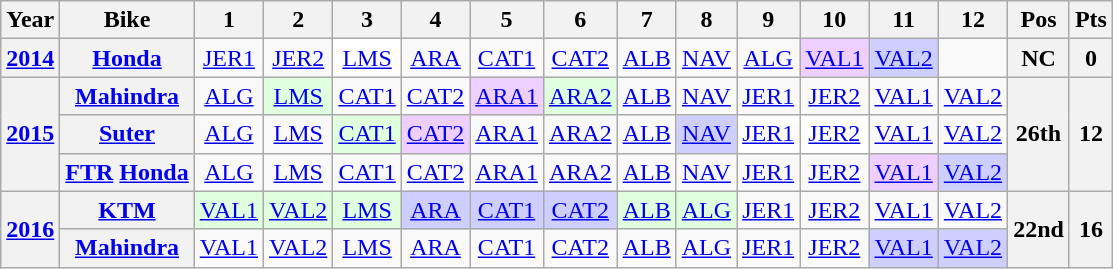<table class="wikitable" style="text-align:center">
<tr>
<th>Year</th>
<th>Bike</th>
<th>1</th>
<th>2</th>
<th>3</th>
<th>4</th>
<th>5</th>
<th>6</th>
<th>7</th>
<th>8</th>
<th>9</th>
<th>10</th>
<th>11</th>
<th>12</th>
<th>Pos</th>
<th>Pts</th>
</tr>
<tr>
<th><a href='#'>2014</a></th>
<th><a href='#'>Honda</a></th>
<td><a href='#'>JER1</a></td>
<td><a href='#'>JER2</a></td>
<td style="background:#FFFFFF;"><a href='#'>LMS</a><br></td>
<td><a href='#'>ARA</a></td>
<td><a href='#'>CAT1</a></td>
<td><a href='#'>CAT2</a></td>
<td><a href='#'>ALB</a></td>
<td><a href='#'>NAV</a></td>
<td><a href='#'>ALG</a></td>
<td style="background:#efcfff;"><a href='#'>VAL1</a><br></td>
<td style="background:#cfcfff;"><a href='#'>VAL2</a><br></td>
<td></td>
<th>NC</th>
<th>0</th>
</tr>
<tr>
<th rowspan=3><a href='#'>2015</a></th>
<th><a href='#'>Mahindra</a></th>
<td><a href='#'>ALG</a></td>
<td style="background:#dfffdf;"><a href='#'>LMS</a><br></td>
<td><a href='#'>CAT1</a></td>
<td><a href='#'>CAT2</a></td>
<td style="background:#efcfff;"><a href='#'>ARA1</a><br></td>
<td style="background:#dfffdf;"><a href='#'>ARA2</a><br></td>
<td><a href='#'>ALB</a></td>
<td><a href='#'>NAV</a></td>
<td><a href='#'>JER1</a></td>
<td><a href='#'>JER2</a></td>
<td><a href='#'>VAL1</a></td>
<td><a href='#'>VAL2</a></td>
<th rowspan=3>26th</th>
<th rowspan=3>12</th>
</tr>
<tr>
<th><a href='#'>Suter</a></th>
<td><a href='#'>ALG</a></td>
<td><a href='#'>LMS</a></td>
<td style="background:#dfffdf;"><a href='#'>CAT1</a><br></td>
<td style="background:#efcfff;"><a href='#'>CAT2</a><br></td>
<td><a href='#'>ARA1</a></td>
<td><a href='#'>ARA2</a></td>
<td><a href='#'>ALB</a></td>
<td style="background:#CFCFFF;"><a href='#'>NAV</a><br></td>
<td style="background:#FFFFFF;"><a href='#'>JER1</a><br></td>
<td style="background:#FFFFFF;"><a href='#'>JER2</a><br></td>
<td><a href='#'>VAL1</a></td>
<td><a href='#'>VAL2</a></td>
</tr>
<tr>
<th><a href='#'>FTR</a> <a href='#'>Honda</a></th>
<td><a href='#'>ALG</a></td>
<td><a href='#'>LMS</a></td>
<td><a href='#'>CAT1</a></td>
<td><a href='#'>CAT2</a></td>
<td><a href='#'>ARA1</a></td>
<td><a href='#'>ARA2</a></td>
<td><a href='#'>ALB</a></td>
<td><a href='#'>NAV</a></td>
<td><a href='#'>JER1</a></td>
<td><a href='#'>JER2</a></td>
<td style="background:#efcfff;"><a href='#'>VAL1</a><br></td>
<td style="background:#cfcfff;"><a href='#'>VAL2</a><br></td>
</tr>
<tr>
<th rowspan=2><a href='#'>2016</a></th>
<th><a href='#'>KTM</a></th>
<td style="background:#dfffdf;"><a href='#'>VAL1</a><br></td>
<td style="background:#dfffdf;"><a href='#'>VAL2</a><br></td>
<td style="background:#dfffdf;"><a href='#'>LMS</a><br></td>
<td style="background:#cfcfff;"><a href='#'>ARA</a><br></td>
<td style="background:#cfcfff;"><a href='#'>CAT1</a><br></td>
<td style="background:#cfcfff;"><a href='#'>CAT2</a><br></td>
<td style="background:#dfffdf;"><a href='#'>ALB</a><br></td>
<td style="background:#dfffdf;"><a href='#'>ALG</a><br></td>
<td><a href='#'>JER1</a></td>
<td><a href='#'>JER2</a></td>
<td><a href='#'>VAL1</a></td>
<td><a href='#'>VAL2</a></td>
<th rowspan=2>22nd</th>
<th rowspan=2>16</th>
</tr>
<tr>
<th><a href='#'>Mahindra</a></th>
<td><a href='#'>VAL1</a></td>
<td><a href='#'>VAL2</a></td>
<td><a href='#'>LMS</a></td>
<td><a href='#'>ARA</a></td>
<td><a href='#'>CAT1</a></td>
<td><a href='#'>CAT2</a></td>
<td><a href='#'>ALB</a></td>
<td><a href='#'>ALG</a></td>
<td><a href='#'>JER1</a></td>
<td><a href='#'>JER2</a></td>
<td style="background:#cfcfff;"><a href='#'>VAL1</a><br></td>
<td style="background:#cfcfff;"><a href='#'>VAL2</a><br></td>
</tr>
</table>
